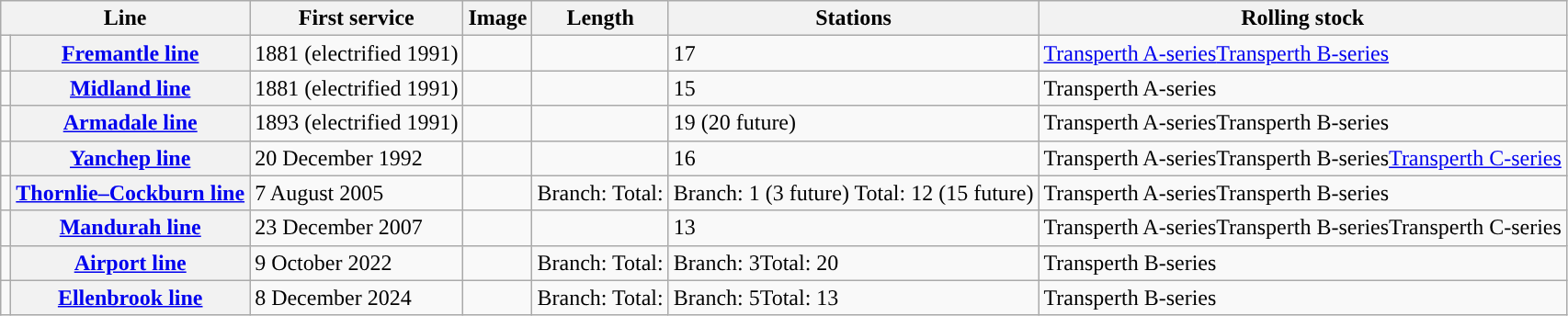<table class="wikitable">
<tr>
<th colspan="2">Line</th>
<th>First service</th>
<th>Image</th>
<th>Length</th>
<th>Stations</th>
<th>Rolling stock</th>
</tr>
<tr>
<td style="background-color:#"></td>
<th><a href='#'>Fremantle line</a></th>
<td>1881 (electrified 1991)</td>
<td></td>
<td></td>
<td>17</td>
<td><a href='#'>Transperth A-series</a><a href='#'>Transperth B-series</a></td>
</tr>
<tr>
<td style="background-color:#"></td>
<th><a href='#'>Midland line</a></th>
<td>1881 (electrified 1991)</td>
<td></td>
<td></td>
<td>15</td>
<td>Transperth A-series</td>
</tr>
<tr>
<td style="background-color:#"></td>
<th><a href='#'>Armadale line</a></th>
<td>1893 (electrified 1991)</td>
<td></td>
<td></td>
<td>19 (20 future)</td>
<td>Transperth A-seriesTransperth B-series</td>
</tr>
<tr>
<td style="background-color:#"></td>
<th><a href='#'>Yanchep line</a></th>
<td>20 December 1992</td>
<td></td>
<td></td>
<td>16</td>
<td>Transperth A-seriesTransperth B-series<a href='#'>Transperth C-series</a></td>
</tr>
<tr>
<td style="background-color:#"></td>
<th><a href='#'>Thornlie–Cockburn line</a></th>
<td>7 August 2005</td>
<td></td>
<td>Branch: Total: </td>
<td>Branch: 1 (3 future) Total: 12 (15 future)</td>
<td>Transperth A-seriesTransperth B-series</td>
</tr>
<tr>
<td style="background-color:#"></td>
<th><a href='#'>Mandurah line</a></th>
<td>23 December 2007</td>
<td></td>
<td></td>
<td>13</td>
<td>Transperth A-seriesTransperth B-seriesTransperth C-series</td>
</tr>
<tr>
<td style="background-color:#"></td>
<th><a href='#'>Airport line</a></th>
<td>9 October 2022</td>
<td></td>
<td>Branch: Total: </td>
<td>Branch: 3Total: 20</td>
<td>Transperth B-series</td>
</tr>
<tr>
<td style="background-color:#"></td>
<th><a href='#'>Ellenbrook line</a></th>
<td>8 December 2024</td>
<td></td>
<td>Branch: Total: </td>
<td>Branch: 5Total: 13</td>
<td>Transperth B-series</td>
</tr>
</table>
